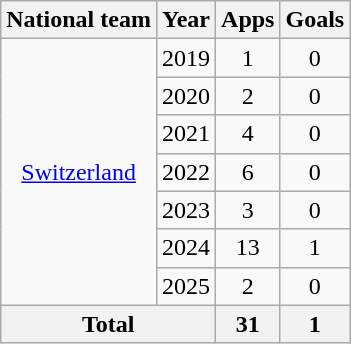<table class="wikitable" style="text-align:center">
<tr>
<th>National team</th>
<th>Year</th>
<th>Apps</th>
<th>Goals</th>
</tr>
<tr>
<td rowspan="7"><a href='#'>Switzerland</a></td>
<td>2019</td>
<td>1</td>
<td>0</td>
</tr>
<tr>
<td>2020</td>
<td>2</td>
<td>0</td>
</tr>
<tr>
<td>2021</td>
<td>4</td>
<td>0</td>
</tr>
<tr>
<td>2022</td>
<td>6</td>
<td>0</td>
</tr>
<tr>
<td>2023</td>
<td>3</td>
<td>0</td>
</tr>
<tr>
<td>2024</td>
<td>13</td>
<td>1</td>
</tr>
<tr>
<td>2025</td>
<td>2</td>
<td>0</td>
</tr>
<tr>
<th colspan="2">Total</th>
<th>31</th>
<th>1</th>
</tr>
</table>
